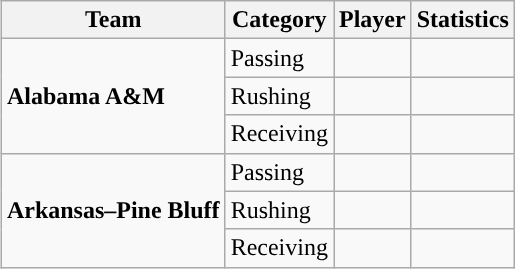<table class="wikitable" style="float: right;">
<tr>
<th>Team</th>
<th>Category</th>
<th>Player</th>
<th>Statistics</th>
</tr>
<tr>
<td rowspan=3><strong>Alabama A&M</strong></td>
<td>Passing</td>
<td></td>
<td></td>
</tr>
<tr>
<td>Rushing</td>
<td></td>
<td></td>
</tr>
<tr>
<td>Receiving</td>
<td></td>
<td></td>
</tr>
<tr>
<td rowspan=3><strong>Arkansas–Pine Bluff</strong></td>
<td>Passing</td>
<td></td>
<td></td>
</tr>
<tr>
<td>Rushing</td>
<td></td>
<td></td>
</tr>
<tr>
<td>Receiving</td>
<td></td>
<td></td>
</tr>
</table>
